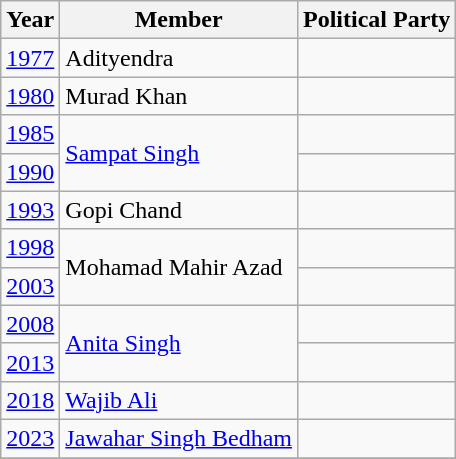<table class="wikitable sortable">
<tr>
<th>Year</th>
<th>Member</th>
<th colspan="2">Political Party</th>
</tr>
<tr>
<td><a href='#'>1977</a></td>
<td>Adityendra</td>
<td></td>
</tr>
<tr>
<td><a href='#'>1980</a></td>
<td>Murad Khan</td>
<td></td>
</tr>
<tr>
<td><a href='#'>1985</a></td>
<td rowspan=2><a href='#'>Sampat Singh</a></td>
<td></td>
</tr>
<tr>
<td><a href='#'>1990</a></td>
<td></td>
</tr>
<tr>
<td><a href='#'>1993</a></td>
<td>Gopi Chand</td>
<td></td>
</tr>
<tr>
<td><a href='#'>1998</a></td>
<td rowspan=2>Mohamad Mahir Azad</td>
<td></td>
</tr>
<tr>
<td><a href='#'>2003</a></td>
<td></td>
</tr>
<tr>
<td><a href='#'>2008</a></td>
<td rowspan=2><a href='#'>Anita Singh</a></td>
<td></td>
</tr>
<tr>
<td><a href='#'>2013</a></td>
</tr>
<tr>
<td><a href='#'>2018</a></td>
<td><a href='#'>Wajib Ali</a></td>
<td></td>
</tr>
<tr>
<td><a href='#'>2023</a></td>
<td><a href='#'>Jawahar Singh Bedham</a></td>
<td></td>
</tr>
<tr>
</tr>
</table>
